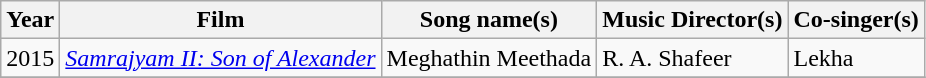<table class="wikitable sortable">
<tr>
<th>Year</th>
<th>Film</th>
<th>Song name(s)</th>
<th>Music Director(s)</th>
<th>Co-singer(s)</th>
</tr>
<tr>
<td>2015</td>
<td><em><a href='#'>Samrajyam II: Son of Alexander</a></em></td>
<td>Meghathin Meethada</td>
<td>R. A. Shafeer</td>
<td>Lekha</td>
</tr>
<tr>
</tr>
</table>
